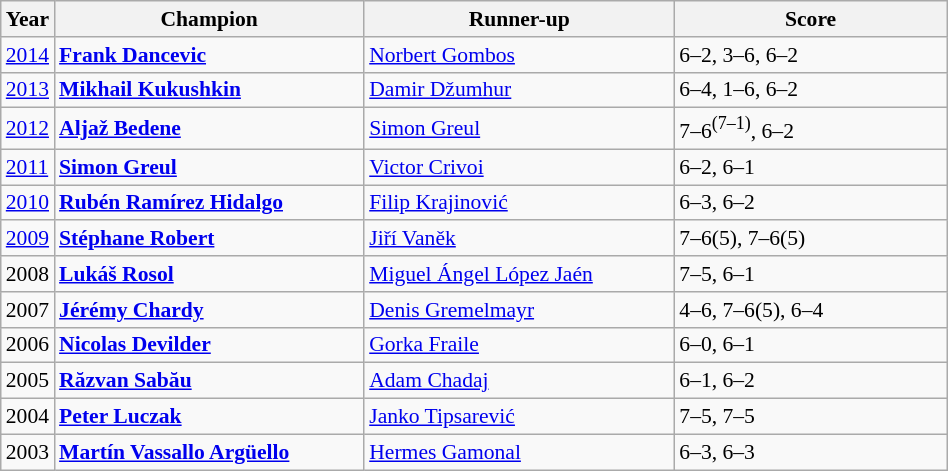<table class="wikitable" style="font-size:90%">
<tr>
<th>Year</th>
<th width="200">Champion</th>
<th width="200">Runner-up</th>
<th width="175">Score</th>
</tr>
<tr>
<td><a href='#'>2014</a></td>
<td> <strong><a href='#'>Frank Dancevic</a></strong></td>
<td> <a href='#'>Norbert Gombos</a></td>
<td>6–2, 3–6, 6–2</td>
</tr>
<tr>
<td><a href='#'>2013</a></td>
<td> <strong><a href='#'>Mikhail Kukushkin</a></strong></td>
<td> <a href='#'>Damir Džumhur</a></td>
<td>6–4, 1–6, 6–2</td>
</tr>
<tr>
<td><a href='#'>2012</a></td>
<td> <strong><a href='#'>Aljaž Bedene</a></strong></td>
<td> <a href='#'>Simon Greul</a></td>
<td>7–6<sup>(7–1)</sup>, 6–2</td>
</tr>
<tr>
<td><a href='#'>2011</a></td>
<td> <strong><a href='#'>Simon Greul</a></strong></td>
<td> <a href='#'>Victor Crivoi</a></td>
<td>6–2, 6–1</td>
</tr>
<tr>
<td><a href='#'>2010</a></td>
<td> <strong><a href='#'>Rubén Ramírez Hidalgo</a></strong></td>
<td> <a href='#'>Filip Krajinović</a></td>
<td>6–3, 6–2</td>
</tr>
<tr>
<td><a href='#'>2009</a></td>
<td> <strong><a href='#'>Stéphane Robert</a></strong></td>
<td> <a href='#'>Jiří Vaněk</a></td>
<td>7–6(5), 7–6(5)</td>
</tr>
<tr>
<td>2008</td>
<td> <strong><a href='#'>Lukáš Rosol</a></strong></td>
<td> <a href='#'>Miguel Ángel López Jaén</a></td>
<td>7–5, 6–1</td>
</tr>
<tr>
<td>2007</td>
<td> <strong><a href='#'>Jérémy Chardy</a></strong></td>
<td> <a href='#'>Denis Gremelmayr</a></td>
<td>4–6, 7–6(5), 6–4</td>
</tr>
<tr>
<td>2006</td>
<td> <strong><a href='#'>Nicolas Devilder</a></strong></td>
<td> <a href='#'>Gorka Fraile</a></td>
<td>6–0, 6–1</td>
</tr>
<tr>
<td>2005</td>
<td> <strong><a href='#'>Răzvan Sabău</a></strong></td>
<td> <a href='#'>Adam Chadaj</a></td>
<td>6–1, 6–2</td>
</tr>
<tr>
<td>2004</td>
<td> <strong><a href='#'>Peter Luczak</a></strong></td>
<td> <a href='#'>Janko Tipsarević</a></td>
<td>7–5, 7–5</td>
</tr>
<tr>
<td>2003</td>
<td> <strong><a href='#'>Martín Vassallo Argüello</a></strong></td>
<td> <a href='#'>Hermes Gamonal</a></td>
<td>6–3, 6–3</td>
</tr>
</table>
